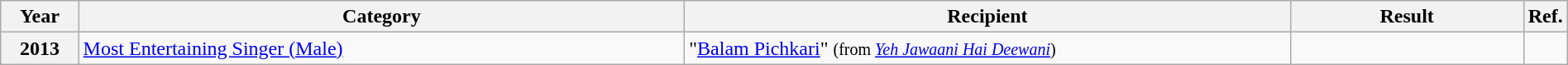<table class="wikitable plainrowheaders" style="width:100%; textcolor:#000">
<tr>
<th scope="col" style="width:5%;"><strong>Year</strong></th>
<th scope="col" style="width:39%;"><strong>Category</strong></th>
<th scope="col" style="width:39%;"><strong>Recipient</strong></th>
<th scope="col" style="width:15%;"><strong>Result</strong></th>
<th scope="col" style="width:2%;"><strong>Ref.</strong></th>
</tr>
<tr>
<th scope="row">2013</th>
<td><a href='#'>Most Entertaining Singer (Male)</a></td>
<td>"<a href='#'>Balam Pichkari</a>" <small>(from <em><a href='#'>Yeh Jawaani Hai Deewani</a></em>)</small></td>
<td></td>
<td></td>
</tr>
</table>
